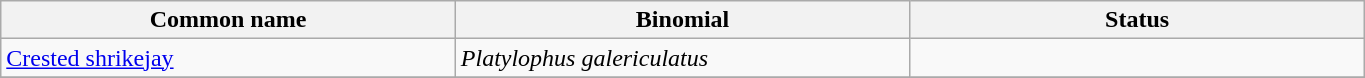<table width=72% class="wikitable">
<tr>
<th width=24%>Common name</th>
<th width=24%>Binomial</th>
<th width=24%>Status</th>
</tr>
<tr>
<td><a href='#'>Crested shrikejay</a></td>
<td><em>Platylophus galericulatus</em></td>
<td></td>
</tr>
<tr>
</tr>
</table>
